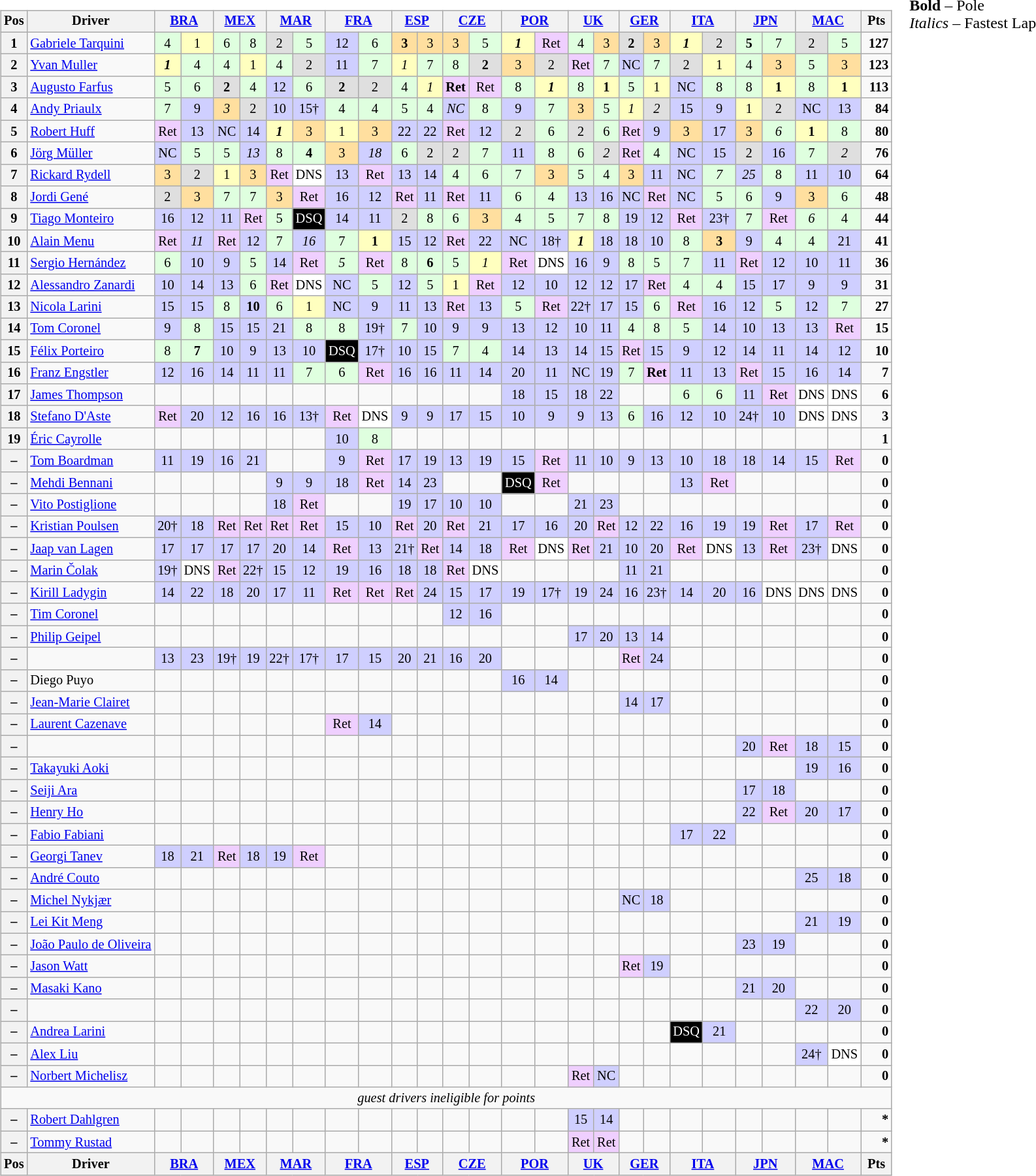<table>
<tr>
<td valign="top"><br><table align=left| class="wikitable" style="font-size: 85%; text-align: center">
<tr valign="top">
<th valign=middle>Pos</th>
<th valign=middle>Driver</th>
<th colspan=2><a href='#'>BRA</a><br></th>
<th colspan=2><a href='#'>MEX</a><br></th>
<th colspan=2><a href='#'>MAR</a><br></th>
<th colspan=2><a href='#'>FRA</a><br></th>
<th colspan=2><a href='#'>ESP</a><br></th>
<th colspan=2><a href='#'>CZE</a><br></th>
<th colspan=2><a href='#'>POR</a><br></th>
<th colspan=2><a href='#'>UK</a><br></th>
<th colspan=2><a href='#'>GER</a><br></th>
<th colspan=2><a href='#'>ITA</a><br></th>
<th colspan=2><a href='#'>JPN</a><br></th>
<th colspan=2><a href='#'>MAC</a><br></th>
<th valign=middle> Pts </th>
</tr>
<tr>
<th>1</th>
<td align="left"> <a href='#'>Gabriele Tarquini</a></td>
<td style="background:#dfffdf;">4</td>
<td style="background:#ffffbf;">1</td>
<td style="background:#dfffdf;">6</td>
<td style="background:#dfffdf;">8</td>
<td style="background:#dfdfdf;">2</td>
<td style="background:#dfffdf;">5</td>
<td style="background:#cfcfff;">12</td>
<td style="background:#dfffdf;">6</td>
<td style="background:#ffdf9f;"><strong>3</strong></td>
<td style="background:#ffdf9f;">3</td>
<td style="background:#ffdf9f;">3</td>
<td style="background:#dfffdf;">5</td>
<td style="background:#ffffbf;"><strong><em>1</em></strong></td>
<td style="background:#efcfff;">Ret</td>
<td style="background:#dfffdf;">4</td>
<td style="background:#ffdf9f;">3</td>
<td style="background:#dfdfdf;"><strong>2</strong></td>
<td style="background:#ffdf9f;">3</td>
<td style="background:#ffffbf;"><strong><em>1</em></strong></td>
<td style="background:#dfdfdf;">2</td>
<td style="background:#dfffdf;"><strong>5</strong></td>
<td style="background:#dfffdf;">7</td>
<td style="background:#dfdfdf;">2</td>
<td style="background:#dfffdf;">5</td>
<td align="right"><strong>127</strong></td>
</tr>
<tr>
<th>2</th>
<td align="left"> <a href='#'>Yvan Muller</a></td>
<td style="background:#ffffbf;"><strong><em>1</em></strong></td>
<td style="background:#dfffdf;">4</td>
<td style="background:#dfffdf;">4</td>
<td style="background:#ffffbf;">1</td>
<td style="background:#dfffdf;">4</td>
<td style="background:#dfdfdf;">2</td>
<td style="background:#cfcfff;">11</td>
<td style="background:#dfffdf;">7</td>
<td style="background:#ffffbf;"><em>1</em></td>
<td style="background:#dfffdf;">7</td>
<td style="background:#dfffdf;">8</td>
<td style="background:#dfdfdf;"><strong>2</strong></td>
<td style="background:#ffdf9f;">3</td>
<td style="background:#dfdfdf;">2</td>
<td style="background:#efcfff;">Ret</td>
<td style="background:#dfffdf;">7</td>
<td style="background:#cfcfff;">NC</td>
<td style="background:#dfffdf;">7</td>
<td style="background:#dfdfdf;">2</td>
<td style="background:#ffffbf;">1</td>
<td style="background:#dfffdf;">4</td>
<td style="background:#ffdf9f;">3</td>
<td style="background:#dfffdf;">5</td>
<td style="background:#ffdf9f;">3</td>
<td align="right"><strong>123</strong></td>
</tr>
<tr>
<th>3</th>
<td align="left"> <a href='#'>Augusto Farfus</a></td>
<td style="background:#dfffdf;">5</td>
<td style="background:#dfffdf;">6</td>
<td style="background:#dfdfdf;"><strong>2</strong></td>
<td style="background:#dfffdf;">4</td>
<td style="background:#cfcfff;">12</td>
<td style="background:#dfffdf;">6</td>
<td style="background:#dfdfdf;"><strong>2</strong></td>
<td style="background:#dfdfdf;">2</td>
<td style="background:#dfffdf;">4</td>
<td style="background:#ffffbf;"><em>1</em></td>
<td style="background:#efcfff;"><strong>Ret</strong></td>
<td style="background:#efcfff;">Ret</td>
<td style="background:#dfffdf;">8</td>
<td style="background:#ffffbf;"><strong><em>1</em></strong></td>
<td style="background:#dfffdf;">8</td>
<td style="background:#ffffbf;"><strong>1</strong></td>
<td style="background:#dfffdf;">5</td>
<td style="background:#ffffbf;">1</td>
<td style="background:#cfcfff;">NC</td>
<td style="background:#dfffdf;">8</td>
<td style="background:#dfffdf;">8</td>
<td style="background:#ffffbf;"><strong>1</strong></td>
<td style="background:#dfffdf;">8</td>
<td style="background:#ffffbf;"><strong>1</strong></td>
<td align="right"><strong>113</strong></td>
</tr>
<tr>
<th>4</th>
<td align="left"> <a href='#'>Andy Priaulx</a></td>
<td style="background:#dfffdf;">7</td>
<td style="background:#cfcfff;">9</td>
<td style="background:#ffdf9f;"><em>3</em></td>
<td style="background:#dfdfdf;">2</td>
<td style="background:#cfcfff;">10</td>
<td style="background:#cfcfff;">15†</td>
<td style="background:#dfffdf;">4</td>
<td style="background:#dfffdf;">4</td>
<td style="background:#dfffdf;">5</td>
<td style="background:#dfffdf;">4</td>
<td style="background:#cfcfff;"><em>NC</em></td>
<td style="background:#dfffdf;">8</td>
<td style="background:#cfcfff;">9</td>
<td style="background:#dfffdf;">7</td>
<td style="background:#ffdf9f;">3</td>
<td style="background:#dfffdf;">5</td>
<td style="background:#ffffbf;"><em>1</em></td>
<td style="background:#dfdfdf;"><em>2</em></td>
<td style="background:#cfcfff;">15</td>
<td style="background:#cfcfff;">9</td>
<td style="background:#ffffbf;">1</td>
<td style="background:#dfdfdf;">2</td>
<td style="background:#cfcfff;">NC</td>
<td style="background:#cfcfff;">13</td>
<td align="right"><strong>84</strong></td>
</tr>
<tr>
<th>5</th>
<td align="left"> <a href='#'>Robert Huff</a></td>
<td style="background:#efcfff;">Ret</td>
<td style="background:#cfcfff;">13</td>
<td style="background:#cfcfff;">NC</td>
<td style="background:#cfcfff;">14</td>
<td style="background:#ffffbf;"><strong><em>1</em></strong></td>
<td style="background:#ffdf9f;">3</td>
<td style="background:#ffffbf;">1</td>
<td style="background:#ffdf9f;">3</td>
<td style="background:#cfcfff;">22</td>
<td style="background:#cfcfff;">22</td>
<td style="background:#efcfff;">Ret</td>
<td style="background:#cfcfff;">12</td>
<td style="background:#dfdfdf;">2</td>
<td style="background:#dfffdf;">6</td>
<td style="background:#dfdfdf;">2</td>
<td style="background:#dfffdf;">6</td>
<td style="background:#efcfff;">Ret</td>
<td style="background:#cfcfff;">9</td>
<td style="background:#ffdf9f;">3</td>
<td style="background:#cfcfff;">17</td>
<td style="background:#ffdf9f;">3</td>
<td style="background:#dfffdf;"><em>6</em></td>
<td style="background:#ffffbf;"><strong>1</strong></td>
<td style="background:#dfffdf;">8</td>
<td align="right"><strong>80</strong></td>
</tr>
<tr>
<th>6</th>
<td align="left"> <a href='#'>Jörg Müller</a></td>
<td style="background:#cfcfff;">NC</td>
<td style="background:#dfffdf;">5</td>
<td style="background:#dfffdf;">5</td>
<td style="background:#cfcfff;"><em>13</em></td>
<td style="background:#dfffdf;">8</td>
<td style="background:#dfffdf;"><strong>4</strong></td>
<td style="background:#ffdf9f;">3</td>
<td style="background:#cfcfff;"><em>18</em></td>
<td style="background:#dfffdf;">6</td>
<td style="background:#dfdfdf;">2</td>
<td style="background:#dfdfdf;">2</td>
<td style="background:#dfffdf;">7</td>
<td style="background:#cfcfff;">11</td>
<td style="background:#dfffdf;">8</td>
<td style="background:#dfffdf;">6</td>
<td style="background:#dfdfdf;"><em>2</em></td>
<td style="background:#efcfff;">Ret</td>
<td style="background:#dfffdf;">4</td>
<td style="background:#cfcfff;">NC</td>
<td style="background:#cfcfff;">15</td>
<td style="background:#dfdfdf;">2</td>
<td style="background:#cfcfff;">16</td>
<td style="background:#dfffdf;">7</td>
<td style="background:#dfdfdf;"><em>2</em></td>
<td align="right"><strong>76</strong></td>
</tr>
<tr>
<th>7</th>
<td align="left"> <a href='#'>Rickard Rydell</a></td>
<td style="background:#ffdf9f;">3</td>
<td style="background:#dfdfdf;">2</td>
<td style="background:#ffffbf;">1</td>
<td style="background:#ffdf9f;">3</td>
<td style="background:#efcfff;">Ret</td>
<td style="background:#ffffff;">DNS</td>
<td style="background:#cfcfff;">13</td>
<td style="background:#efcfff;">Ret</td>
<td style="background:#cfcfff;">13</td>
<td style="background:#cfcfff;">14</td>
<td style="background:#dfffdf;">4</td>
<td style="background:#dfffdf;">6</td>
<td style="background:#dfffdf;">7</td>
<td style="background:#ffdf9f;">3</td>
<td style="background:#dfffdf;">5</td>
<td style="background:#dfffdf;">4</td>
<td style="background:#ffdf9f;">3</td>
<td style="background:#cfcfff;">11</td>
<td style="background:#cfcfff;">NC</td>
<td style="background:#dfffdf;"><em>7</em></td>
<td style="background:#cfcfff;"><em>25</em></td>
<td style="background:#dfffdf;">8</td>
<td style="background:#cfcfff;">11</td>
<td style="background:#cfcfff;">10</td>
<td align="right"><strong>64</strong></td>
</tr>
<tr>
<th>8</th>
<td align="left"> <a href='#'>Jordi Gené</a></td>
<td style="background:#dfdfdf;">2</td>
<td style="background:#ffdf9f;">3</td>
<td style="background:#dfffdf;">7</td>
<td style="background:#dfffdf;">7</td>
<td style="background:#ffdf9f;">3</td>
<td style="background:#efcfff;">Ret</td>
<td style="background:#cfcfff;">16</td>
<td style="background:#cfcfff;">12</td>
<td style="background:#efcfff;">Ret</td>
<td style="background:#cfcfff;">11</td>
<td style="background:#efcfff;">Ret</td>
<td style="background:#cfcfff;">11</td>
<td style="background:#dfffdf;">6</td>
<td style="background:#dfffdf;">4</td>
<td style="background:#cfcfff;">13</td>
<td style="background:#cfcfff;">16</td>
<td style="background:#cfcfff;">NC</td>
<td style="background:#efcfff;">Ret</td>
<td style="background:#cfcfff;">NC</td>
<td style="background:#dfffdf;">5</td>
<td style="background:#dfffdf;">6</td>
<td style="background:#cfcfff;">9</td>
<td style="background:#ffdf9f;">3</td>
<td style="background:#dfffdf;">6</td>
<td align="right"><strong>48</strong></td>
</tr>
<tr>
<th>9</th>
<td align="left"> <a href='#'>Tiago Monteiro</a></td>
<td style="background:#cfcfff;">16</td>
<td style="background:#cfcfff;">12</td>
<td style="background:#cfcfff;">11</td>
<td style="background:#efcfff;">Ret</td>
<td style="background:#dfffdf;">5</td>
<td style="background:black; color:white;">DSQ</td>
<td style="background:#cfcfff;">14</td>
<td style="background:#cfcfff;">11</td>
<td style="background:#dfdfdf;">2</td>
<td style="background:#dfffdf;">8</td>
<td style="background:#dfffdf;">6</td>
<td style="background:#ffdf9f;">3</td>
<td style="background:#dfffdf;">4</td>
<td style="background:#dfffdf;">5</td>
<td style="background:#dfffdf;">7</td>
<td style="background:#dfffdf;">8</td>
<td style="background:#cfcfff;">19</td>
<td style="background:#cfcfff;">12</td>
<td style="background:#efcfff;">Ret</td>
<td style="background:#cfcfff;">23†</td>
<td style="background:#dfffdf;">7</td>
<td style="background:#efcfff;">Ret</td>
<td style="background:#dfffdf;"><em>6</em></td>
<td style="background:#dfffdf;">4</td>
<td align="right"><strong>44</strong></td>
</tr>
<tr>
<th>10</th>
<td align="left"> <a href='#'>Alain Menu</a></td>
<td style="background:#efcfff;">Ret</td>
<td style="background:#cfcfff;"><em>11</em></td>
<td style="background:#efcfff;">Ret</td>
<td style="background:#cfcfff;">12</td>
<td style="background:#dfffdf;">7</td>
<td style="background:#cfcfff;"><em>16</em></td>
<td style="background:#dfffdf;">7</td>
<td style="background:#ffffbf;"><strong>1</strong></td>
<td style="background:#cfcfff;">15</td>
<td style="background:#cfcfff;">12</td>
<td style="background:#efcfff;">Ret</td>
<td style="background:#cfcfff;">22</td>
<td style="background:#cfcfff;">NC</td>
<td style="background:#cfcfff;">18†</td>
<td style="background:#ffffbf;"><strong><em>1</em></strong></td>
<td style="background:#cfcfff;">18</td>
<td style="background:#cfcfff;">18</td>
<td style="background:#cfcfff;">10</td>
<td style="background:#dfffdf;">8</td>
<td style="background:#ffdf9f;"><strong>3</strong></td>
<td style="background:#cfcfff;">9</td>
<td style="background:#dfffdf;">4</td>
<td style="background:#dfffdf;">4</td>
<td style="background:#cfcfff;">21</td>
<td align="right"><strong>41</strong></td>
</tr>
<tr>
<th>11</th>
<td align="left"> <a href='#'>Sergio Hernández</a></td>
<td style="background:#dfffdf;">6</td>
<td style="background:#cfcfff;">10</td>
<td style="background:#cfcfff;">9</td>
<td style="background:#dfffdf;">5</td>
<td style="background:#cfcfff;">14</td>
<td style="background:#efcfff;">Ret</td>
<td style="background:#dfffdf;"><em>5</em></td>
<td style="background:#efcfff;">Ret</td>
<td style="background:#dfffdf;">8</td>
<td style="background:#dfffdf;"><strong>6</strong></td>
<td style="background:#dfffdf;">5</td>
<td style="background:#ffffbf;"><em>1</em></td>
<td style="background:#efcfff;">Ret</td>
<td style="background:#ffffff;">DNS</td>
<td style="background:#cfcfff;">16</td>
<td style="background:#cfcfff;">9</td>
<td style="background:#dfffdf;">8</td>
<td style="background:#dfffdf;">5</td>
<td style="background:#dfffdf;">7</td>
<td style="background:#cfcfff;">11</td>
<td style="background:#efcfff;">Ret</td>
<td style="background:#cfcfff;">12</td>
<td style="background:#cfcfff;">10</td>
<td style="background:#cfcfff;">11</td>
<td align="right"><strong>36</strong></td>
</tr>
<tr>
<th>12</th>
<td align="left"> <a href='#'>Alessandro Zanardi</a></td>
<td style="background:#cfcfff;">10</td>
<td style="background:#cfcfff;">14</td>
<td style="background:#cfcfff;">13</td>
<td style="background:#dfffdf;">6</td>
<td style="background:#efcfff;">Ret</td>
<td style="background:#ffffff;">DNS</td>
<td style="background:#cfcfff;">NC</td>
<td style="background:#dfffdf;">5</td>
<td style="background:#cfcfff;">12</td>
<td style="background:#dfffdf;">5</td>
<td style="background:#ffffbf;">1</td>
<td style="background:#efcfff;">Ret</td>
<td style="background:#cfcfff;">12</td>
<td style="background:#cfcfff;">10</td>
<td style="background:#cfcfff;">12</td>
<td style="background:#cfcfff;">12</td>
<td style="background:#cfcfff;">17</td>
<td style="background:#efcfff;">Ret</td>
<td style="background:#dfffdf;">4</td>
<td style="background:#dfffdf;">4</td>
<td style="background:#cfcfff;">15</td>
<td style="background:#cfcfff;">17</td>
<td style="background:#cfcfff;">9</td>
<td style="background:#cfcfff;">9</td>
<td align="right"><strong>31</strong></td>
</tr>
<tr>
<th>13</th>
<td align="left"> <a href='#'>Nicola Larini</a></td>
<td style="background:#cfcfff;">15</td>
<td style="background:#cfcfff;">15</td>
<td style="background:#dfffdf;">8</td>
<td style="background:#cfcfff;"><strong>10</strong></td>
<td style="background:#dfffdf;">6</td>
<td style="background:#ffffbf;">1</td>
<td style="background:#cfcfff;">NC</td>
<td style="background:#cfcfff;">9</td>
<td style="background:#cfcfff;">11</td>
<td style="background:#cfcfff;">13</td>
<td style="background:#efcfff;">Ret</td>
<td style="background:#cfcfff;">13</td>
<td style="background:#dfffdf;">5</td>
<td style="background:#efcfff;">Ret</td>
<td style="background:#cfcfff;">22†</td>
<td style="background:#cfcfff;">17</td>
<td style="background:#cfcfff;">15</td>
<td style="background:#dfffdf;">6</td>
<td style="background:#efcfff;">Ret</td>
<td style="background:#cfcfff;">16</td>
<td style="background:#cfcfff;">12</td>
<td style="background:#dfffdf;">5</td>
<td style="background:#cfcfff;">12</td>
<td style="background:#dfffdf;">7</td>
<td align="right"><strong>27</strong></td>
</tr>
<tr>
<th>14</th>
<td align="left"> <a href='#'>Tom Coronel</a></td>
<td style="background:#cfcfff;">9</td>
<td style="background:#dfffdf;">8</td>
<td style="background:#cfcfff;">15</td>
<td style="background:#cfcfff;">15</td>
<td style="background:#cfcfff;">21</td>
<td style="background:#dfffdf;">8</td>
<td style="background:#dfffdf;">8</td>
<td style="background:#cfcfff;">19†</td>
<td style="background:#dfffdf;">7</td>
<td style="background:#cfcfff;">10</td>
<td style="background:#cfcfff;">9</td>
<td style="background:#cfcfff;">9</td>
<td style="background:#cfcfff;">13</td>
<td style="background:#cfcfff;">12</td>
<td style="background:#cfcfff;">10</td>
<td style="background:#cfcfff;">11</td>
<td style="background:#dfffdf;">4</td>
<td style="background:#dfffdf;">8</td>
<td style="background:#dfffdf;">5</td>
<td style="background:#cfcfff;">14</td>
<td style="background:#cfcfff;">10</td>
<td style="background:#cfcfff;">13</td>
<td style="background:#cfcfff;">13</td>
<td style="background:#efcfff;">Ret</td>
<td align="right"><strong>15</strong></td>
</tr>
<tr>
<th>15</th>
<td align="left"> <a href='#'>Félix Porteiro</a></td>
<td style="background:#dfffdf;">8</td>
<td style="background:#dfffdf;"><strong>7</strong></td>
<td style="background:#cfcfff;">10</td>
<td style="background:#cfcfff;">9</td>
<td style="background:#cfcfff;">13</td>
<td style="background:#cfcfff;">10</td>
<td style="background:black; color:white;">DSQ</td>
<td style="background:#cfcfff;">17†</td>
<td style="background:#cfcfff;">10</td>
<td style="background:#cfcfff;">15</td>
<td style="background:#dfffdf;">7</td>
<td style="background:#dfffdf;">4</td>
<td style="background:#cfcfff;">14</td>
<td style="background:#cfcfff;">13</td>
<td style="background:#cfcfff;">14</td>
<td style="background:#cfcfff;">15</td>
<td style="background:#efcfff;">Ret</td>
<td style="background:#cfcfff;">15</td>
<td style="background:#cfcfff;">9</td>
<td style="background:#cfcfff;">12</td>
<td style="background:#cfcfff;">14</td>
<td style="background:#cfcfff;">11</td>
<td style="background:#cfcfff;">14</td>
<td style="background:#cfcfff;">12</td>
<td align="right"><strong>10</strong></td>
</tr>
<tr>
<th>16</th>
<td align="left"> <a href='#'>Franz Engstler</a></td>
<td style="background:#cfcfff;">12</td>
<td style="background:#cfcfff;">16</td>
<td style="background:#cfcfff;">14</td>
<td style="background:#cfcfff;">11</td>
<td style="background:#cfcfff;">11</td>
<td style="background:#dfffdf;">7</td>
<td style="background:#dfffdf;">6</td>
<td style="background:#efcfff;">Ret</td>
<td style="background:#cfcfff;">16</td>
<td style="background:#cfcfff;">16</td>
<td style="background:#cfcfff;">11</td>
<td style="background:#cfcfff;">14</td>
<td style="background:#cfcfff;">20</td>
<td style="background:#cfcfff;">11</td>
<td style="background:#cfcfff;">NC</td>
<td style="background:#cfcfff;">19</td>
<td style="background:#dfffdf;">7</td>
<td style="background:#efcfff;"><strong>Ret</strong></td>
<td style="background:#cfcfff;">11</td>
<td style="background:#cfcfff;">13</td>
<td style="background:#efcfff;">Ret</td>
<td style="background:#cfcfff;">15</td>
<td style="background:#cfcfff;">16</td>
<td style="background:#cfcfff;">14</td>
<td align="right"><strong>7</strong></td>
</tr>
<tr>
<th>17</th>
<td align="left"> <a href='#'>James Thompson</a></td>
<td></td>
<td></td>
<td></td>
<td></td>
<td></td>
<td></td>
<td></td>
<td></td>
<td></td>
<td></td>
<td></td>
<td></td>
<td style="background:#cfcfff;">18</td>
<td style="background:#cfcfff;">15</td>
<td style="background:#cfcfff;">18</td>
<td style="background:#cfcfff;">22</td>
<td></td>
<td></td>
<td style="background:#dfffdf;">6</td>
<td style="background:#dfffdf;">6</td>
<td style="background:#cfcfff;">11</td>
<td style="background:#efcfff;">Ret</td>
<td style="background:#ffffff;">DNS</td>
<td style="background:#ffffff;">DNS</td>
<td align="right"><strong>6</strong></td>
</tr>
<tr>
<th>18</th>
<td align="left"> <a href='#'>Stefano D'Aste</a></td>
<td style="background:#efcfff;">Ret</td>
<td style="background:#cfcfff;">20</td>
<td style="background:#cfcfff;">12</td>
<td style="background:#cfcfff;">16</td>
<td style="background:#cfcfff;">16</td>
<td style="background:#cfcfff;">13†</td>
<td style="background:#efcfff;">Ret</td>
<td style="background:#ffffff;">DNS</td>
<td style="background:#cfcfff;">9</td>
<td style="background:#cfcfff;">9</td>
<td style="background:#cfcfff;">17</td>
<td style="background:#cfcfff;">15</td>
<td style="background:#cfcfff;">10</td>
<td style="background:#cfcfff;">9</td>
<td style="background:#cfcfff;">9</td>
<td style="background:#cfcfff;">13</td>
<td style="background:#dfffdf;">6</td>
<td style="background:#cfcfff;">16</td>
<td style="background:#cfcfff;">12</td>
<td style="background:#cfcfff;">10</td>
<td style="background:#cfcfff;">24†</td>
<td style="background:#cfcfff;">10</td>
<td style="background:#ffffff;">DNS</td>
<td style="background:#ffffff;">DNS</td>
<td align="right"><strong>3</strong></td>
</tr>
<tr>
<th>19</th>
<td align="left"> <a href='#'>Éric Cayrolle</a></td>
<td></td>
<td></td>
<td></td>
<td></td>
<td></td>
<td></td>
<td style="background:#cfcfff;">10</td>
<td style="background:#dfffdf;">8</td>
<td></td>
<td></td>
<td></td>
<td></td>
<td></td>
<td></td>
<td></td>
<td></td>
<td></td>
<td></td>
<td></td>
<td></td>
<td></td>
<td></td>
<td></td>
<td></td>
<td align="right"><strong>1</strong></td>
</tr>
<tr>
<th>–</th>
<td align="left"> <a href='#'>Tom Boardman</a></td>
<td style="background:#cfcfff;">11</td>
<td style="background:#cfcfff;">19</td>
<td style="background:#cfcfff;">16</td>
<td style="background:#cfcfff;">21</td>
<td></td>
<td></td>
<td style="background:#cfcfff;">9</td>
<td style="background:#efcfff;">Ret</td>
<td style="background:#cfcfff;">17</td>
<td style="background:#cfcfff;">19</td>
<td style="background:#cfcfff;">13</td>
<td style="background:#cfcfff;">19</td>
<td style="background:#cfcfff;">15</td>
<td style="background:#efcfff;">Ret</td>
<td style="background:#cfcfff;">11</td>
<td style="background:#cfcfff;">10</td>
<td style="background:#cfcfff;">9</td>
<td style="background:#cfcfff;">13</td>
<td style="background:#cfcfff;">10</td>
<td style="background:#cfcfff;">18</td>
<td style="background:#cfcfff;">18</td>
<td style="background:#cfcfff;">14</td>
<td style="background:#cfcfff;">15</td>
<td style="background:#efcfff;">Ret</td>
<td align="right"><strong>0</strong></td>
</tr>
<tr>
<th>–</th>
<td align="left"> <a href='#'>Mehdi Bennani</a></td>
<td></td>
<td></td>
<td></td>
<td></td>
<td style="background:#cfcfff;">9</td>
<td style="background:#cfcfff;">9</td>
<td style="background:#cfcfff;">18</td>
<td style="background:#efcfff;">Ret</td>
<td style="background:#cfcfff;">14</td>
<td style="background:#cfcfff;">23</td>
<td></td>
<td></td>
<td style="background:black; color:white;">DSQ</td>
<td style="background:#efcfff;">Ret</td>
<td></td>
<td></td>
<td></td>
<td></td>
<td style="background:#cfcfff;">13</td>
<td style="background:#efcfff;">Ret</td>
<td></td>
<td></td>
<td></td>
<td></td>
<td align="right"><strong>0</strong></td>
</tr>
<tr>
<th>–</th>
<td align="left"> <a href='#'>Vito Postiglione</a></td>
<td></td>
<td></td>
<td></td>
<td></td>
<td style="background:#cfcfff;">18</td>
<td style="background:#efcfff;">Ret</td>
<td></td>
<td></td>
<td style="background:#cfcfff;">19</td>
<td style="background:#cfcfff;">17</td>
<td style="background:#cfcfff;">10</td>
<td style="background:#cfcfff;">10</td>
<td></td>
<td></td>
<td style="background:#cfcfff;">21</td>
<td style="background:#cfcfff;">23</td>
<td></td>
<td></td>
<td></td>
<td></td>
<td></td>
<td></td>
<td></td>
<td></td>
<td align="right"><strong>0</strong></td>
</tr>
<tr>
<th>–</th>
<td align="left"> <a href='#'>Kristian Poulsen</a></td>
<td style="background:#cfcfff;">20†</td>
<td style="background:#cfcfff;">18</td>
<td style="background:#efcfff;">Ret</td>
<td style="background:#efcfff;">Ret</td>
<td style="background:#efcfff;">Ret</td>
<td style="background:#efcfff;">Ret</td>
<td style="background:#cfcfff;">15</td>
<td style="background:#cfcfff;">10</td>
<td style="background:#efcfff;">Ret</td>
<td style="background:#cfcfff;">20</td>
<td style="background:#efcfff;">Ret</td>
<td style="background:#cfcfff;">21</td>
<td style="background:#cfcfff;">17</td>
<td style="background:#cfcfff;">16</td>
<td style="background:#cfcfff;">20</td>
<td style="background:#efcfff;">Ret</td>
<td style="background:#cfcfff;">12</td>
<td style="background:#cfcfff;">22</td>
<td style="background:#cfcfff;">16</td>
<td style="background:#cfcfff;">19</td>
<td style="background:#cfcfff;">19</td>
<td style="background:#efcfff;">Ret</td>
<td style="background:#cfcfff;">17</td>
<td style="background:#efcfff;">Ret</td>
<td align="right"><strong>0</strong></td>
</tr>
<tr>
<th>–</th>
<td align="left"> <a href='#'>Jaap van Lagen</a></td>
<td style="background:#cfcfff;">17</td>
<td style="background:#cfcfff;">17</td>
<td style="background:#cfcfff;">17</td>
<td style="background:#cfcfff;">17</td>
<td style="background:#cfcfff;">20</td>
<td style="background:#cfcfff;">14</td>
<td style="background:#efcfff;">Ret</td>
<td style="background:#cfcfff;">13</td>
<td style="background:#cfcfff;">21†</td>
<td style="background:#efcfff;">Ret</td>
<td style="background:#cfcfff;">14</td>
<td style="background:#cfcfff;">18</td>
<td style="background:#efcfff;">Ret</td>
<td style="background:#ffffff;">DNS</td>
<td style="background:#efcfff;">Ret</td>
<td style="background:#cfcfff;">21</td>
<td style="background:#cfcfff;">10</td>
<td style="background:#cfcfff;">20</td>
<td style="background:#efcfff;">Ret</td>
<td style="background:#ffffff;">DNS</td>
<td style="background:#cfcfff;">13</td>
<td style="background:#efcfff;">Ret</td>
<td style="background:#cfcfff;">23†</td>
<td style="background:#ffffff;">DNS</td>
<td align="right"><strong>0</strong></td>
</tr>
<tr>
<th>–</th>
<td align="left"> <a href='#'>Marin Čolak</a></td>
<td style="background:#cfcfff;">19†</td>
<td style="background:#ffffff;">DNS</td>
<td style="background:#efcfff;">Ret</td>
<td style="background:#cfcfff;">22†</td>
<td style="background:#cfcfff;">15</td>
<td style="background:#cfcfff;">12</td>
<td style="background:#cfcfff;">19</td>
<td style="background:#cfcfff;">16</td>
<td style="background:#cfcfff;">18</td>
<td style="background:#cfcfff;">18</td>
<td style="background:#efcfff;">Ret</td>
<td style="background:#ffffff;">DNS</td>
<td></td>
<td></td>
<td></td>
<td></td>
<td style="background:#cfcfff;">11</td>
<td style="background:#cfcfff;">21</td>
<td></td>
<td></td>
<td></td>
<td></td>
<td></td>
<td></td>
<td align="right"><strong>0</strong></td>
</tr>
<tr>
<th>–</th>
<td align="left"> <a href='#'>Kirill Ladygin</a></td>
<td style="background:#cfcfff;">14</td>
<td style="background:#cfcfff;">22</td>
<td style="background:#cfcfff;">18</td>
<td style="background:#cfcfff;">20</td>
<td style="background:#cfcfff;">17</td>
<td style="background:#cfcfff;">11</td>
<td style="background:#efcfff;">Ret</td>
<td style="background:#efcfff;">Ret</td>
<td style="background:#efcfff;">Ret</td>
<td style="background:#cfcfff;">24</td>
<td style="background:#cfcfff;">15</td>
<td style="background:#cfcfff;">17</td>
<td style="background:#cfcfff;">19</td>
<td style="background:#cfcfff;">17†</td>
<td style="background:#cfcfff;">19</td>
<td style="background:#cfcfff;">24</td>
<td style="background:#cfcfff;">16</td>
<td style="background:#cfcfff;">23†</td>
<td style="background:#cfcfff;">14</td>
<td style="background:#cfcfff;">20</td>
<td style="background:#cfcfff;">16</td>
<td style="background:#ffffff;">DNS</td>
<td style="background:#ffffff;">DNS</td>
<td style="background:#ffffff;">DNS</td>
<td align="right"><strong>0</strong></td>
</tr>
<tr>
<th>–</th>
<td align="left"> <a href='#'>Tim Coronel</a></td>
<td></td>
<td></td>
<td></td>
<td></td>
<td></td>
<td></td>
<td></td>
<td></td>
<td></td>
<td></td>
<td style="background:#cfcfff;">12</td>
<td style="background:#cfcfff;">16</td>
<td></td>
<td></td>
<td></td>
<td></td>
<td></td>
<td></td>
<td></td>
<td></td>
<td></td>
<td></td>
<td></td>
<td></td>
<td align="right"><strong>0</strong></td>
</tr>
<tr>
<th>–</th>
<td align="left"> <a href='#'>Philip Geipel</a></td>
<td></td>
<td></td>
<td></td>
<td></td>
<td></td>
<td></td>
<td></td>
<td></td>
<td></td>
<td></td>
<td></td>
<td></td>
<td></td>
<td></td>
<td style="background:#cfcfff;">17</td>
<td style="background:#cfcfff;">20</td>
<td style="background:#cfcfff;">13</td>
<td style="background:#cfcfff;">14</td>
<td></td>
<td></td>
<td></td>
<td></td>
<td></td>
<td></td>
<td align="right"><strong>0</strong></td>
</tr>
<tr>
<th>–</th>
<td align="left"></td>
<td style="background:#cfcfff;">13</td>
<td style="background:#cfcfff;">23</td>
<td style="background:#cfcfff;">19†</td>
<td style="background:#cfcfff;">19</td>
<td style="background:#cfcfff;">22†</td>
<td style="background:#cfcfff;">17†</td>
<td style="background:#cfcfff;">17</td>
<td style="background:#cfcfff;">15</td>
<td style="background:#cfcfff;">20</td>
<td style="background:#cfcfff;">21</td>
<td style="background:#cfcfff;">16</td>
<td style="background:#cfcfff;">20</td>
<td></td>
<td></td>
<td></td>
<td></td>
<td style="background:#efcfff;">Ret</td>
<td style="background:#cfcfff;">24</td>
<td></td>
<td></td>
<td></td>
<td></td>
<td></td>
<td></td>
<td align="right"><strong>0</strong></td>
</tr>
<tr>
<th>–</th>
<td align="left"> Diego Puyo</td>
<td></td>
<td></td>
<td></td>
<td></td>
<td></td>
<td></td>
<td></td>
<td></td>
<td></td>
<td></td>
<td></td>
<td></td>
<td style="background:#cfcfff;">16</td>
<td style="background:#cfcfff;">14</td>
<td></td>
<td></td>
<td></td>
<td></td>
<td></td>
<td></td>
<td></td>
<td></td>
<td></td>
<td></td>
<td align="right"><strong>0</strong></td>
</tr>
<tr>
<th>–</th>
<td align="left"> <a href='#'>Jean-Marie Clairet</a></td>
<td></td>
<td></td>
<td></td>
<td></td>
<td></td>
<td></td>
<td></td>
<td></td>
<td></td>
<td></td>
<td></td>
<td></td>
<td></td>
<td></td>
<td></td>
<td></td>
<td style="background:#cfcfff;">14</td>
<td style="background:#cfcfff;">17</td>
<td></td>
<td></td>
<td></td>
<td></td>
<td></td>
<td></td>
<td align="right"><strong>0</strong></td>
</tr>
<tr>
<th>–</th>
<td align="left"> <a href='#'>Laurent Cazenave</a></td>
<td></td>
<td></td>
<td></td>
<td></td>
<td></td>
<td></td>
<td style="background:#efcfff;">Ret</td>
<td style="background:#cfcfff;">14</td>
<td></td>
<td></td>
<td></td>
<td></td>
<td></td>
<td></td>
<td></td>
<td></td>
<td></td>
<td></td>
<td></td>
<td></td>
<td></td>
<td></td>
<td></td>
<td></td>
<td align="right"><strong>0</strong></td>
</tr>
<tr>
<th>–</th>
<td align="left"></td>
<td></td>
<td></td>
<td></td>
<td></td>
<td></td>
<td></td>
<td></td>
<td></td>
<td></td>
<td></td>
<td></td>
<td></td>
<td></td>
<td></td>
<td></td>
<td></td>
<td></td>
<td></td>
<td></td>
<td></td>
<td style="background:#cfcfff;">20</td>
<td style="background:#efcfff;">Ret</td>
<td style="background:#cfcfff;">18</td>
<td style="background:#cfcfff;">15</td>
<td align="right"><strong>0</strong></td>
</tr>
<tr>
<th>–</th>
<td align="left"> <a href='#'>Takayuki Aoki</a></td>
<td></td>
<td></td>
<td></td>
<td></td>
<td></td>
<td></td>
<td></td>
<td></td>
<td></td>
<td></td>
<td></td>
<td></td>
<td></td>
<td></td>
<td></td>
<td></td>
<td></td>
<td></td>
<td></td>
<td></td>
<td></td>
<td></td>
<td style="background:#cfcfff;">19</td>
<td style="background:#cfcfff;">16</td>
<td align="right"><strong>0</strong></td>
</tr>
<tr>
<th>–</th>
<td align="left"> <a href='#'>Seiji Ara</a></td>
<td></td>
<td></td>
<td></td>
<td></td>
<td></td>
<td></td>
<td></td>
<td></td>
<td></td>
<td></td>
<td></td>
<td></td>
<td></td>
<td></td>
<td></td>
<td></td>
<td></td>
<td></td>
<td></td>
<td></td>
<td style="background:#cfcfff;">17</td>
<td style="background:#cfcfff;">18</td>
<td></td>
<td></td>
<td align="right"><strong>0</strong></td>
</tr>
<tr>
<th>–</th>
<td align="left"> <a href='#'>Henry Ho</a></td>
<td></td>
<td></td>
<td></td>
<td></td>
<td></td>
<td></td>
<td></td>
<td></td>
<td></td>
<td></td>
<td></td>
<td></td>
<td></td>
<td></td>
<td></td>
<td></td>
<td></td>
<td></td>
<td></td>
<td></td>
<td style="background:#cfcfff;">22</td>
<td style="background:#efcfff;">Ret</td>
<td style="background:#cfcfff;">20</td>
<td style="background:#cfcfff;">17</td>
<td align="right"><strong>0</strong></td>
</tr>
<tr>
<th>–</th>
<td align="left"> <a href='#'>Fabio Fabiani</a></td>
<td></td>
<td></td>
<td></td>
<td></td>
<td></td>
<td></td>
<td></td>
<td></td>
<td></td>
<td></td>
<td></td>
<td></td>
<td></td>
<td></td>
<td></td>
<td></td>
<td></td>
<td></td>
<td style="background:#cfcfff;">17</td>
<td style="background:#cfcfff;">22</td>
<td></td>
<td></td>
<td></td>
<td></td>
<td align="right"><strong>0</strong></td>
</tr>
<tr>
<th>–</th>
<td align="left"> <a href='#'>Georgi Tanev</a></td>
<td style="background:#cfcfff;">18</td>
<td style="background:#cfcfff;">21</td>
<td style="background:#efcfff;">Ret</td>
<td style="background:#cfcfff;">18</td>
<td style="background:#cfcfff;">19</td>
<td style="background:#efcfff;">Ret</td>
<td></td>
<td></td>
<td></td>
<td></td>
<td></td>
<td></td>
<td></td>
<td></td>
<td></td>
<td></td>
<td></td>
<td></td>
<td></td>
<td></td>
<td></td>
<td></td>
<td></td>
<td></td>
<td align="right"><strong>0</strong></td>
</tr>
<tr>
<th>–</th>
<td align="left"> <a href='#'>André Couto</a></td>
<td></td>
<td></td>
<td></td>
<td></td>
<td></td>
<td></td>
<td></td>
<td></td>
<td></td>
<td></td>
<td></td>
<td></td>
<td></td>
<td></td>
<td></td>
<td></td>
<td></td>
<td></td>
<td></td>
<td></td>
<td></td>
<td></td>
<td style="background:#cfcfff;">25</td>
<td style="background:#cfcfff;">18</td>
<td align="right"><strong>0</strong></td>
</tr>
<tr>
<th>–</th>
<td align="left"> <a href='#'>Michel Nykjær</a></td>
<td></td>
<td></td>
<td></td>
<td></td>
<td></td>
<td></td>
<td></td>
<td></td>
<td></td>
<td></td>
<td></td>
<td></td>
<td></td>
<td></td>
<td></td>
<td></td>
<td style="background:#cfcfff;">NC</td>
<td style="background:#cfcfff;">18</td>
<td></td>
<td></td>
<td></td>
<td></td>
<td></td>
<td></td>
<td align="right"><strong>0</strong></td>
</tr>
<tr>
<th>–</th>
<td align="left"> <a href='#'>Lei Kit Meng</a></td>
<td></td>
<td></td>
<td></td>
<td></td>
<td></td>
<td></td>
<td></td>
<td></td>
<td></td>
<td></td>
<td></td>
<td></td>
<td></td>
<td></td>
<td></td>
<td></td>
<td></td>
<td></td>
<td></td>
<td></td>
<td></td>
<td></td>
<td style="background:#cfcfff;">21</td>
<td style="background:#cfcfff;">19</td>
<td align="right"><strong>0</strong></td>
</tr>
<tr>
<th>–</th>
<td align="left" nowrap> <a href='#'>João Paulo de Oliveira</a></td>
<td></td>
<td></td>
<td></td>
<td></td>
<td></td>
<td></td>
<td></td>
<td></td>
<td></td>
<td></td>
<td></td>
<td></td>
<td></td>
<td></td>
<td></td>
<td></td>
<td></td>
<td></td>
<td></td>
<td></td>
<td style="background:#cfcfff;">23</td>
<td style="background:#cfcfff;">19</td>
<td></td>
<td></td>
<td align="right"><strong>0</strong></td>
</tr>
<tr>
<th>–</th>
<td align="left"> <a href='#'>Jason Watt</a></td>
<td></td>
<td></td>
<td></td>
<td></td>
<td></td>
<td></td>
<td></td>
<td></td>
<td></td>
<td></td>
<td></td>
<td></td>
<td></td>
<td></td>
<td></td>
<td></td>
<td style="background:#efcfff;">Ret</td>
<td style="background:#cfcfff;">19</td>
<td></td>
<td></td>
<td></td>
<td></td>
<td></td>
<td></td>
<td align="right"><strong>0</strong></td>
</tr>
<tr>
<th>–</th>
<td align="left"> <a href='#'>Masaki Kano</a></td>
<td></td>
<td></td>
<td></td>
<td></td>
<td></td>
<td></td>
<td></td>
<td></td>
<td></td>
<td></td>
<td></td>
<td></td>
<td></td>
<td></td>
<td></td>
<td></td>
<td></td>
<td></td>
<td></td>
<td></td>
<td style="background:#cfcfff;">21</td>
<td style="background:#cfcfff;">20</td>
<td></td>
<td></td>
<td align="right"><strong>0</strong></td>
</tr>
<tr>
<th>–</th>
<td align="left"></td>
<td></td>
<td></td>
<td></td>
<td></td>
<td></td>
<td></td>
<td></td>
<td></td>
<td></td>
<td></td>
<td></td>
<td></td>
<td></td>
<td></td>
<td></td>
<td></td>
<td></td>
<td></td>
<td></td>
<td></td>
<td></td>
<td></td>
<td style="background:#cfcfff;">22</td>
<td style="background:#cfcfff;">20</td>
<td align="right"><strong>0</strong></td>
</tr>
<tr>
<th>–</th>
<td align="left"> <a href='#'>Andrea Larini</a></td>
<td></td>
<td></td>
<td></td>
<td></td>
<td></td>
<td></td>
<td></td>
<td></td>
<td></td>
<td></td>
<td></td>
<td></td>
<td></td>
<td></td>
<td></td>
<td></td>
<td></td>
<td></td>
<td style="background:black; color:white;">DSQ</td>
<td style="background:#cfcfff;">21</td>
<td></td>
<td></td>
<td></td>
<td></td>
<td align="right"><strong>0</strong></td>
</tr>
<tr>
<th>–</th>
<td align="left"> <a href='#'>Alex Liu</a></td>
<td></td>
<td></td>
<td></td>
<td></td>
<td></td>
<td></td>
<td></td>
<td></td>
<td></td>
<td></td>
<td></td>
<td></td>
<td></td>
<td></td>
<td></td>
<td></td>
<td></td>
<td></td>
<td></td>
<td></td>
<td></td>
<td></td>
<td style="background:#cfcfff;">24†</td>
<td style="background:#ffffff;">DNS</td>
<td align="right"><strong>0</strong></td>
</tr>
<tr>
<th>–</th>
<td align="left"> <a href='#'>Norbert Michelisz</a></td>
<td></td>
<td></td>
<td></td>
<td></td>
<td></td>
<td></td>
<td></td>
<td></td>
<td></td>
<td></td>
<td></td>
<td></td>
<td></td>
<td></td>
<td style="background:#efcfff;">Ret</td>
<td style="background:#cfcfff;">NC</td>
<td></td>
<td></td>
<td></td>
<td></td>
<td></td>
<td></td>
<td></td>
<td></td>
<td align="right"><strong>0</strong></td>
</tr>
<tr>
<td colspan=27><em>guest drivers ineligible for points</em></td>
</tr>
<tr>
<th>–</th>
<td align="left"> <a href='#'>Robert Dahlgren</a></td>
<td></td>
<td></td>
<td></td>
<td></td>
<td></td>
<td></td>
<td></td>
<td></td>
<td></td>
<td></td>
<td></td>
<td></td>
<td></td>
<td></td>
<td style="background:#cfcfff;">15</td>
<td style="background:#cfcfff;">14</td>
<td></td>
<td></td>
<td></td>
<td></td>
<td></td>
<td></td>
<td></td>
<td></td>
<td align="right"><strong>*</strong></td>
</tr>
<tr>
<th>–</th>
<td align="left"> <a href='#'>Tommy Rustad</a></td>
<td></td>
<td></td>
<td></td>
<td></td>
<td></td>
<td></td>
<td></td>
<td></td>
<td></td>
<td></td>
<td></td>
<td></td>
<td></td>
<td></td>
<td style="background:#efcfff;">Ret</td>
<td style="background:#efcfff;">Ret</td>
<td></td>
<td></td>
<td></td>
<td></td>
<td></td>
<td></td>
<td></td>
<td></td>
<td align="right"><strong>*</strong></td>
</tr>
<tr valign="top">
<th valign=middle>Pos</th>
<th valign=middle>Driver</th>
<th colspan=2><a href='#'>BRA</a><br></th>
<th colspan=2><a href='#'>MEX</a><br></th>
<th colspan=2><a href='#'>MAR</a><br></th>
<th colspan=2><a href='#'>FRA</a><br></th>
<th colspan=2><a href='#'>ESP</a><br></th>
<th colspan=2><a href='#'>CZE</a><br></th>
<th colspan=2><a href='#'>POR</a><br></th>
<th colspan=2><a href='#'>UK</a><br></th>
<th colspan=2><a href='#'>GER</a><br></th>
<th colspan=2><a href='#'>ITA</a><br></th>
<th colspan=2><a href='#'>JPN</a><br></th>
<th colspan=2><a href='#'>MAC</a><br></th>
<th valign=middle> Pts </th>
</tr>
</table>
</td>
<td valign="top"><br>
<span><strong>Bold</strong> – Pole<br>
<em>Italics</em> – Fastest Lap</span></td>
</tr>
</table>
